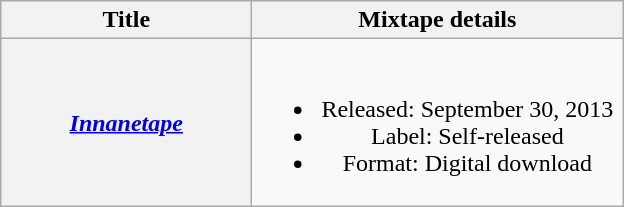<table class="wikitable plainrowheaders" style="text-align:center;">
<tr>
<th scope="col" style="width:10em;">Title</th>
<th scope="col" style="width:15em;">Mixtape details</th>
</tr>
<tr>
<th scope="row"><em><a href='#'>Innanetape</a></em></th>
<td><br><ul><li>Released: September 30, 2013</li><li>Label: Self-released</li><li>Format: Digital download</li></ul></td>
</tr>
</table>
